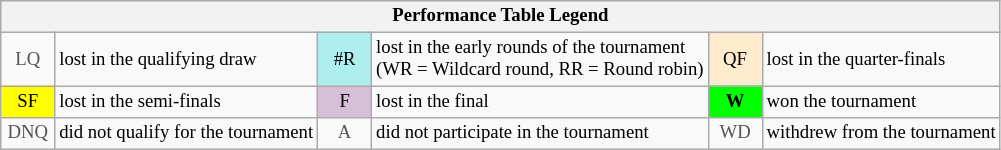<table class="wikitable" style="font-size:78%;">
<tr style="background:#efefef;">
<th colspan="6">Performance Table Legend</th>
</tr>
<tr>
<td style="color:#555555; text-align:center; width:30px;">LQ</td>
<td>lost in the qualifying draw</td>
<td style="text-align:center; background:#afeeee;">#R</td>
<td>lost in the early rounds of the tournament<br>(WR = Wildcard round, RR = Round robin)</td>
<td style="text-align:center; background:#ffebcd;">QF</td>
<td>lost in the quarter-finals</td>
</tr>
<tr>
<td style="text-align:center; background:yellow;">SF</td>
<td>lost in the semi-finals</td>
<td style="text-align:center; background:thistle;">F</td>
<td>lost in the final</td>
<td style="text-align:center; background:#0f0;"><strong>W</strong></td>
<td>won the tournament</td>
</tr>
<tr>
<td style="color:#555555; text-align:center; width:30px;">DNQ</td>
<td>did not qualify for the tournament</td>
<td style="color:#555555; text-align:center; width:30px;">A</td>
<td>did not participate in the tournament</td>
<td style="color:#555555; text-align:center; width:30px;">WD</td>
<td>withdrew from the tournament</td>
</tr>
</table>
